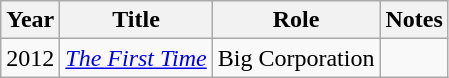<table class="wikitable">
<tr>
<th>Year</th>
<th>Title</th>
<th>Role</th>
<th>Notes</th>
</tr>
<tr>
<td>2012</td>
<td><a href='#'><em>The First Time</em></a></td>
<td>Big Corporation</td>
<td></td>
</tr>
</table>
